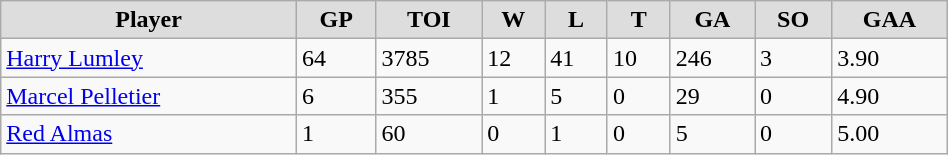<table class="wikitable" width="50%">
<tr align="center"  bgcolor="#dddddd">
<td><strong>Player</strong></td>
<td><strong>GP</strong></td>
<td><strong>TOI</strong></td>
<td><strong>W</strong></td>
<td><strong>L</strong></td>
<td><strong>T</strong></td>
<td><strong>GA</strong></td>
<td><strong>SO</strong></td>
<td><strong>GAA</strong></td>
</tr>
<tr>
<td><a href='#'>Harry Lumley</a></td>
<td>64</td>
<td>3785</td>
<td>12</td>
<td>41</td>
<td>10</td>
<td>246</td>
<td>3</td>
<td>3.90</td>
</tr>
<tr>
<td><a href='#'>Marcel Pelletier</a></td>
<td>6</td>
<td>355</td>
<td>1</td>
<td>5</td>
<td>0</td>
<td>29</td>
<td>0</td>
<td>4.90</td>
</tr>
<tr>
<td><a href='#'>Red Almas</a></td>
<td>1</td>
<td>60</td>
<td>0</td>
<td>1</td>
<td>0</td>
<td>5</td>
<td>0</td>
<td>5.00</td>
</tr>
</table>
